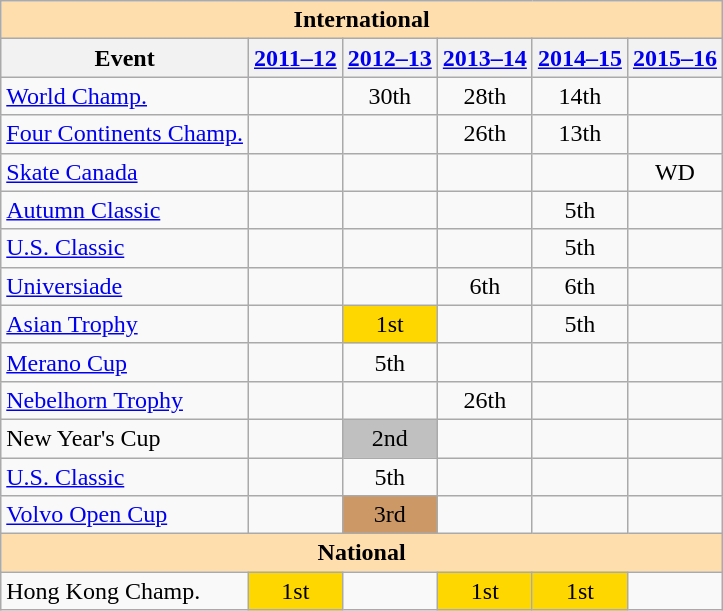<table class="wikitable" style="text-align:center">
<tr>
<th style="background-color: #ffdead; " colspan=6 align=center>International</th>
</tr>
<tr>
<th>Event</th>
<th><a href='#'>2011–12</a></th>
<th><a href='#'>2012–13</a></th>
<th><a href='#'>2013–14</a></th>
<th><a href='#'>2014–15</a></th>
<th><a href='#'>2015–16</a></th>
</tr>
<tr>
<td align=left><a href='#'>World Champ.</a></td>
<td></td>
<td>30th</td>
<td>28th</td>
<td>14th</td>
<td></td>
</tr>
<tr>
<td align=left><a href='#'>Four Continents Champ.</a></td>
<td></td>
<td></td>
<td>26th</td>
<td>13th</td>
<td></td>
</tr>
<tr>
<td align=left> <a href='#'>Skate Canada</a></td>
<td></td>
<td></td>
<td></td>
<td></td>
<td>WD</td>
</tr>
<tr>
<td align=left> <a href='#'>Autumn Classic</a></td>
<td></td>
<td></td>
<td></td>
<td>5th</td>
<td></td>
</tr>
<tr>
<td align=left> <a href='#'>U.S. Classic</a></td>
<td></td>
<td></td>
<td></td>
<td>5th</td>
<td></td>
</tr>
<tr>
<td align=left><a href='#'>Universiade</a></td>
<td></td>
<td></td>
<td>6th</td>
<td>6th</td>
<td></td>
</tr>
<tr>
<td align=left><a href='#'>Asian Trophy</a></td>
<td></td>
<td bgcolor=gold>1st</td>
<td></td>
<td>5th</td>
<td></td>
</tr>
<tr>
<td align=left><a href='#'>Merano Cup</a></td>
<td></td>
<td>5th</td>
<td></td>
<td></td>
<td></td>
</tr>
<tr>
<td align=left><a href='#'>Nebelhorn Trophy</a></td>
<td></td>
<td></td>
<td>26th</td>
<td></td>
<td></td>
</tr>
<tr>
<td align=left>New Year's Cup</td>
<td></td>
<td bgcolor=silver>2nd</td>
<td></td>
<td></td>
<td></td>
</tr>
<tr>
<td align=left><a href='#'>U.S. Classic</a></td>
<td></td>
<td>5th</td>
<td></td>
<td></td>
<td></td>
</tr>
<tr>
<td align=left><a href='#'>Volvo Open Cup</a></td>
<td></td>
<td bgcolor=cc9966>3rd</td>
<td></td>
<td></td>
<td></td>
</tr>
<tr>
<th style="background-color: #ffdead; " colspan=6 align=center>National</th>
</tr>
<tr>
<td align=left>Hong Kong Champ.</td>
<td bgcolor=gold>1st</td>
<td></td>
<td bgcolor=gold>1st</td>
<td bgcolor=gold>1st</td>
<td></td>
</tr>
</table>
